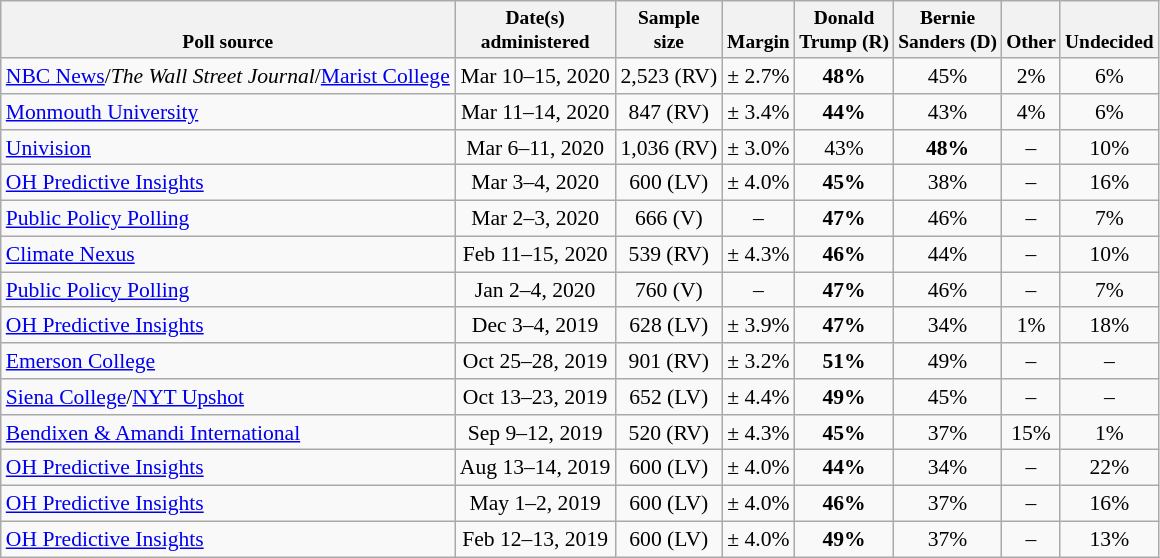<table class="wikitable" style="font-size:90%;text-align:center;">
<tr valign=bottom style="font-size:90%;">
<th>Poll source</th>
<th>Date(s)<br>administered</th>
<th>Sample<br>size</th>
<th>Margin<br></th>
<th>Donald<br>Trump (R)</th>
<th>Bernie<br>Sanders (D)</th>
<th>Other</th>
<th>Undecided</th>
</tr>
<tr>
<td style="text-align:left;"><a href='#'>NBC News</a>/<em>The Wall Street Journal</em>/<a href='#'>Marist College</a></td>
<td>Mar 10–15, 2020</td>
<td>2,523 (RV)</td>
<td>± 2.7%</td>
<td><strong>48%</strong></td>
<td>45%</td>
<td>2%</td>
<td>6%</td>
</tr>
<tr>
<td style="text-align:left;"><a href='#'>Monmouth University</a></td>
<td>Mar 11–14, 2020</td>
<td>847 (RV)</td>
<td>± 3.4%</td>
<td><strong>44%</strong></td>
<td>43%</td>
<td>4%</td>
<td>6%</td>
</tr>
<tr>
<td style="text-align:left;"><a href='#'>Univision</a></td>
<td>Mar 6–11, 2020</td>
<td>1,036 (RV)</td>
<td>± 3.0%</td>
<td>43%</td>
<td><strong>48%</strong></td>
<td>–</td>
<td>10%</td>
</tr>
<tr>
<td style="text-align:left;"><a href='#'>OH Predictive Insights</a></td>
<td>Mar 3–4, 2020</td>
<td>600 (LV)</td>
<td>± 4.0%</td>
<td><strong>45%</strong></td>
<td>38%</td>
<td>–</td>
<td>16%</td>
</tr>
<tr>
<td style="text-align:left;"><a href='#'>Public Policy Polling</a></td>
<td>Mar 2–3, 2020</td>
<td>666 (V)</td>
<td>–</td>
<td><strong>47%</strong></td>
<td>46%</td>
<td>–</td>
<td>7%</td>
</tr>
<tr>
<td style="text-align:left;"><a href='#'>Climate Nexus</a></td>
<td>Feb 11–15, 2020</td>
<td>539 (RV)</td>
<td>± 4.3%</td>
<td><strong>46%</strong></td>
<td>44%</td>
<td>–</td>
<td>10%</td>
</tr>
<tr>
<td style="text-align:left;"><a href='#'>Public Policy Polling</a></td>
<td>Jan 2–4, 2020</td>
<td>760 (V)</td>
<td>–</td>
<td><strong>47%</strong></td>
<td>46%</td>
<td>–</td>
<td>7%</td>
</tr>
<tr>
<td style="text-align:left;"><a href='#'>OH Predictive Insights</a></td>
<td>Dec 3–4, 2019</td>
<td>628 (LV)</td>
<td>± 3.9%</td>
<td><strong>47%</strong></td>
<td>34%</td>
<td>1%</td>
<td>18%</td>
</tr>
<tr>
<td style="text-align:left;"><a href='#'>Emerson College</a></td>
<td>Oct 25–28, 2019</td>
<td>901 (RV)</td>
<td>± 3.2%</td>
<td><strong>51%</strong></td>
<td>49%</td>
<td>–</td>
<td>–</td>
</tr>
<tr>
<td style="text-align:left;"><a href='#'>Siena College</a>/<a href='#'>NYT Upshot</a></td>
<td>Oct 13–23, 2019</td>
<td>652 (LV)</td>
<td>± 4.4%</td>
<td><strong>49%</strong></td>
<td>45%</td>
<td>–</td>
<td>–</td>
</tr>
<tr>
<td style="text-align:left;"><a href='#'>Bendixen & Amandi International</a></td>
<td>Sep 9–12, 2019</td>
<td>520 (RV)</td>
<td>± 4.3%</td>
<td><strong>45%</strong></td>
<td>37%</td>
<td>15%</td>
<td>1%</td>
</tr>
<tr>
<td style="text-align:left;"><a href='#'>OH Predictive Insights</a></td>
<td>Aug 13–14, 2019</td>
<td>600 (LV)</td>
<td>± 4.0%</td>
<td><strong>44%</strong></td>
<td>34%</td>
<td>–</td>
<td>22%</td>
</tr>
<tr>
<td style="text-align:left;"><a href='#'>OH Predictive Insights</a></td>
<td>May 1–2, 2019</td>
<td>600 (LV)</td>
<td>± 4.0%</td>
<td><strong>46%</strong></td>
<td>37%</td>
<td>–</td>
<td>16%</td>
</tr>
<tr>
<td style="text-align:left;"><a href='#'>OH Predictive Insights</a></td>
<td>Feb 12–13, 2019</td>
<td>600 (LV)</td>
<td>± 4.0%</td>
<td><strong>49%</strong></td>
<td>37%</td>
<td>–</td>
<td>13%</td>
</tr>
</table>
